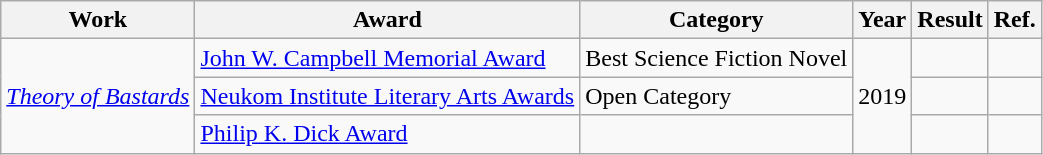<table class="wikitable">
<tr>
<th>Work</th>
<th>Award</th>
<th>Category</th>
<th>Year</th>
<th>Result</th>
<th>Ref.</th>
</tr>
<tr>
<td rowspan="3"><em><a href='#'>Theory of Bastards</a></em></td>
<td><a href='#'>John W. Campbell Memorial Award</a></td>
<td>Best Science Fiction Novel</td>
<td rowspan="3">2019</td>
<td></td>
<td></td>
</tr>
<tr>
<td><a href='#'>Neukom Institute Literary Arts Awards</a></td>
<td>Open Category</td>
<td></td>
<td></td>
</tr>
<tr>
<td><a href='#'>Philip K. Dick Award</a></td>
<td></td>
<td></td>
<td></td>
</tr>
</table>
